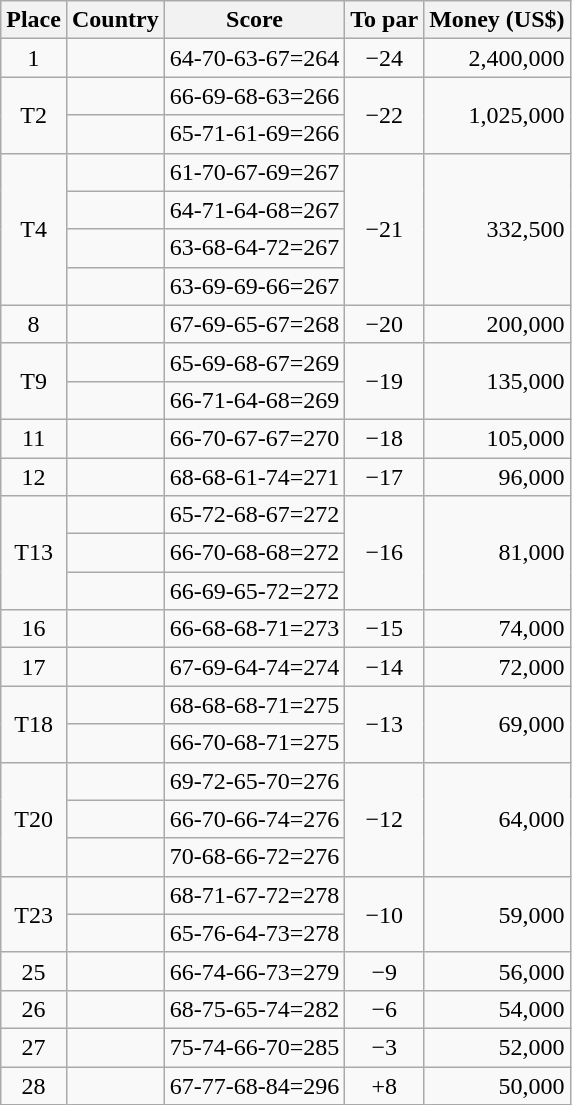<table class="wikitable">
<tr>
<th>Place</th>
<th>Country</th>
<th>Score</th>
<th>To par</th>
<th>Money (US$)</th>
</tr>
<tr>
<td align=center>1</td>
<td></td>
<td>64-70-63-67=264</td>
<td align=center>−24</td>
<td align=right>2,400,000</td>
</tr>
<tr>
<td align=center rowspan=2>T2</td>
<td></td>
<td>66-69-68-63=266</td>
<td align=center rowspan=2>−22</td>
<td align=right rowspan=2>1,025,000</td>
</tr>
<tr>
<td></td>
<td>65-71-61-69=266</td>
</tr>
<tr>
<td align=center rowspan=4>T4</td>
<td></td>
<td>61-70-67-69=267</td>
<td align=center rowspan=4>−21</td>
<td align=right rowspan=4>332,500</td>
</tr>
<tr>
<td></td>
<td>64-71-64-68=267</td>
</tr>
<tr>
<td></td>
<td>63-68-64-72=267</td>
</tr>
<tr>
<td></td>
<td>63-69-69-66=267</td>
</tr>
<tr>
<td align=center>8</td>
<td></td>
<td>67-69-65-67=268</td>
<td align=center>−20</td>
<td align=right>200,000</td>
</tr>
<tr>
<td align=center rowspan=2>T9</td>
<td></td>
<td>65-69-68-67=269</td>
<td align=center rowspan=2>−19</td>
<td align=right rowspan=2>135,000</td>
</tr>
<tr>
<td></td>
<td>66-71-64-68=269</td>
</tr>
<tr>
<td align=center>11</td>
<td></td>
<td>66-70-67-67=270</td>
<td align=center>−18</td>
<td align=right>105,000</td>
</tr>
<tr>
<td align=center>12</td>
<td></td>
<td>68-68-61-74=271</td>
<td align=center>−17</td>
<td align=right>96,000</td>
</tr>
<tr>
<td align=center rowspan=3>T13</td>
<td></td>
<td>65-72-68-67=272</td>
<td align=center rowspan=3>−16</td>
<td align=right rowspan=3>81,000</td>
</tr>
<tr>
<td></td>
<td>66-70-68-68=272</td>
</tr>
<tr>
<td></td>
<td>66-69-65-72=272</td>
</tr>
<tr>
<td align=center>16</td>
<td></td>
<td>66-68-68-71=273</td>
<td align=center>−15</td>
<td align=right>74,000</td>
</tr>
<tr>
<td align=center>17</td>
<td></td>
<td>67-69-64-74=274</td>
<td align=center>−14</td>
<td align=right>72,000</td>
</tr>
<tr>
<td align=center rowspan=2>T18</td>
<td></td>
<td>68-68-68-71=275</td>
<td align=center rowspan=2>−13</td>
<td align=right rowspan=2>69,000</td>
</tr>
<tr>
<td></td>
<td>66-70-68-71=275</td>
</tr>
<tr>
<td align=center rowspan=3>T20</td>
<td></td>
<td>69-72-65-70=276</td>
<td align=center rowspan=3>−12</td>
<td align=right rowspan=3>64,000</td>
</tr>
<tr>
<td></td>
<td>66-70-66-74=276</td>
</tr>
<tr>
<td></td>
<td>70-68-66-72=276</td>
</tr>
<tr>
<td align=center rowspan=2>T23</td>
<td></td>
<td>68-71-67-72=278</td>
<td align=center rowspan=2>−10</td>
<td align=right rowspan=2>59,000</td>
</tr>
<tr>
<td></td>
<td>65-76-64-73=278</td>
</tr>
<tr>
<td align=center>25</td>
<td></td>
<td>66-74-66-73=279</td>
<td align=center>−9</td>
<td align=right>56,000</td>
</tr>
<tr>
<td align=center>26</td>
<td></td>
<td>68-75-65-74=282</td>
<td align=center>−6</td>
<td align=right>54,000</td>
</tr>
<tr>
<td align=center>27</td>
<td></td>
<td>75-74-66-70=285</td>
<td align=center>−3</td>
<td align=right>52,000</td>
</tr>
<tr>
<td align=center>28</td>
<td></td>
<td>67-77-68-84=296</td>
<td align=center>+8</td>
<td align=right>50,000</td>
</tr>
</table>
